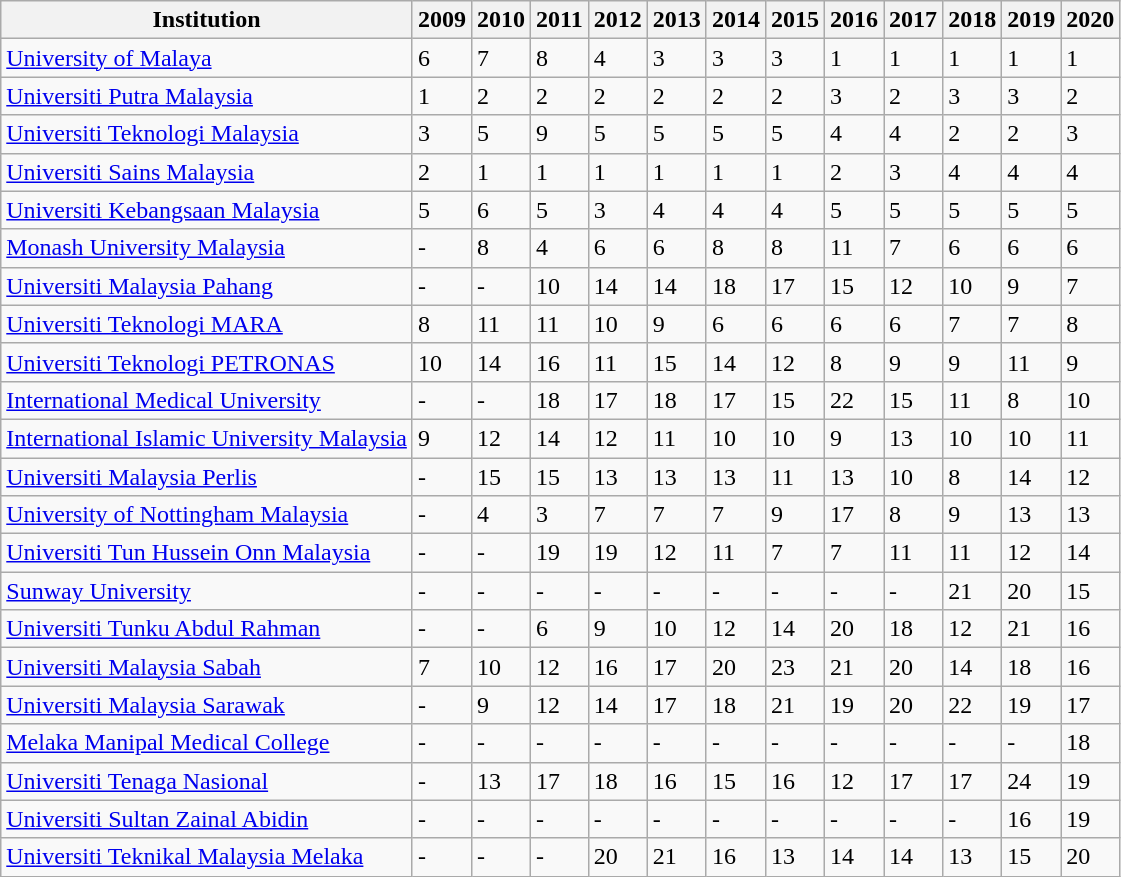<table class="sortable wikitable" border="1">
<tr>
<th>Institution</th>
<th>2009</th>
<th>2010</th>
<th>2011</th>
<th>2012</th>
<th>2013</th>
<th>2014</th>
<th>2015</th>
<th>2016</th>
<th>2017</th>
<th>2018</th>
<th>2019</th>
<th>2020</th>
</tr>
<tr>
<td><a href='#'>University of Malaya</a></td>
<td>6</td>
<td>7</td>
<td>8</td>
<td>4</td>
<td>3</td>
<td>3</td>
<td>3</td>
<td>1</td>
<td>1</td>
<td>1</td>
<td>1</td>
<td>1</td>
</tr>
<tr>
<td><a href='#'>Universiti Putra Malaysia</a></td>
<td>1</td>
<td>2</td>
<td>2</td>
<td>2</td>
<td>2</td>
<td>2</td>
<td>2</td>
<td>3</td>
<td>2</td>
<td>3</td>
<td>3</td>
<td>2</td>
</tr>
<tr>
<td><a href='#'>Universiti Teknologi Malaysia</a></td>
<td>3</td>
<td>5</td>
<td>9</td>
<td>5</td>
<td>5</td>
<td>5</td>
<td>5</td>
<td>4</td>
<td>4</td>
<td>2</td>
<td>2</td>
<td>3</td>
</tr>
<tr>
<td><a href='#'>Universiti Sains Malaysia</a></td>
<td>2</td>
<td>1</td>
<td>1</td>
<td>1</td>
<td>1</td>
<td>1</td>
<td>1</td>
<td>2</td>
<td>3</td>
<td>4</td>
<td>4</td>
<td>4</td>
</tr>
<tr>
<td><a href='#'>Universiti Kebangsaan Malaysia</a></td>
<td>5</td>
<td>6</td>
<td>5</td>
<td>3</td>
<td>4</td>
<td>4</td>
<td>4</td>
<td>5</td>
<td>5</td>
<td>5</td>
<td>5</td>
<td>5</td>
</tr>
<tr>
<td><a href='#'>Monash University Malaysia</a></td>
<td>-</td>
<td>8</td>
<td>4</td>
<td>6</td>
<td>6</td>
<td>8</td>
<td>8</td>
<td>11</td>
<td>7</td>
<td>6</td>
<td>6</td>
<td>6</td>
</tr>
<tr>
<td><a href='#'>Universiti Malaysia Pahang</a></td>
<td>-</td>
<td>-</td>
<td>10</td>
<td>14</td>
<td>14</td>
<td>18</td>
<td>17</td>
<td>15</td>
<td>12</td>
<td>10</td>
<td>9</td>
<td>7</td>
</tr>
<tr>
<td><a href='#'>Universiti Teknologi MARA</a></td>
<td>8</td>
<td>11</td>
<td>11</td>
<td>10</td>
<td>9</td>
<td>6</td>
<td>6</td>
<td>6</td>
<td>6</td>
<td>7</td>
<td>7</td>
<td>8</td>
</tr>
<tr>
<td><a href='#'>Universiti Teknologi PETRONAS</a></td>
<td>10</td>
<td>14</td>
<td>16</td>
<td>11</td>
<td>15</td>
<td>14</td>
<td>12</td>
<td>8</td>
<td>9</td>
<td>9</td>
<td>11</td>
<td>9</td>
</tr>
<tr>
<td><a href='#'>International Medical University</a></td>
<td>-</td>
<td>-</td>
<td>18</td>
<td>17</td>
<td>18</td>
<td>17</td>
<td>15</td>
<td>22</td>
<td>15</td>
<td>11</td>
<td>8</td>
<td>10</td>
</tr>
<tr>
<td><a href='#'>International Islamic University Malaysia</a></td>
<td>9</td>
<td>12</td>
<td>14</td>
<td>12</td>
<td>11</td>
<td>10</td>
<td>10</td>
<td>9</td>
<td>13</td>
<td>10</td>
<td>10</td>
<td>11</td>
</tr>
<tr>
<td><a href='#'>Universiti Malaysia Perlis</a></td>
<td>-</td>
<td>15</td>
<td>15</td>
<td>13</td>
<td>13</td>
<td>13</td>
<td>11</td>
<td>13</td>
<td>10</td>
<td>8</td>
<td>14</td>
<td>12</td>
</tr>
<tr>
<td><a href='#'>University of Nottingham Malaysia</a></td>
<td>-</td>
<td>4</td>
<td>3</td>
<td>7</td>
<td>7</td>
<td>7</td>
<td>9</td>
<td>17</td>
<td>8</td>
<td>9</td>
<td>13</td>
<td>13</td>
</tr>
<tr>
<td><a href='#'>Universiti Tun Hussein Onn Malaysia</a></td>
<td>-</td>
<td>-</td>
<td>19</td>
<td>19</td>
<td>12</td>
<td>11</td>
<td>7</td>
<td>7</td>
<td>11</td>
<td>11</td>
<td>12</td>
<td>14</td>
</tr>
<tr>
<td><a href='#'>Sunway University</a></td>
<td>-</td>
<td>-</td>
<td>-</td>
<td>-</td>
<td>-</td>
<td>-</td>
<td>-</td>
<td>-</td>
<td>-</td>
<td>21</td>
<td>20</td>
<td>15</td>
</tr>
<tr>
<td><a href='#'>Universiti Tunku Abdul Rahman</a></td>
<td>-</td>
<td>-</td>
<td>6</td>
<td>9</td>
<td>10</td>
<td>12</td>
<td>14</td>
<td>20</td>
<td>18</td>
<td>12</td>
<td>21</td>
<td>16</td>
</tr>
<tr>
<td><a href='#'>Universiti Malaysia Sabah</a></td>
<td>7</td>
<td>10</td>
<td>12</td>
<td>16</td>
<td>17</td>
<td>20</td>
<td>23</td>
<td>21</td>
<td>20</td>
<td>14</td>
<td>18</td>
<td>16</td>
</tr>
<tr>
<td><a href='#'>Universiti Malaysia Sarawak</a></td>
<td>-</td>
<td>9</td>
<td>12</td>
<td>14</td>
<td>17</td>
<td>18</td>
<td>21</td>
<td>19</td>
<td>20</td>
<td>22</td>
<td>19</td>
<td>17</td>
</tr>
<tr>
<td><a href='#'>Melaka Manipal Medical College</a></td>
<td>-</td>
<td>-</td>
<td>-</td>
<td>-</td>
<td>-</td>
<td>-</td>
<td>-</td>
<td>-</td>
<td>-</td>
<td>-</td>
<td>-</td>
<td>18</td>
</tr>
<tr>
<td><a href='#'>Universiti Tenaga Nasional</a></td>
<td>-</td>
<td>13</td>
<td>17</td>
<td>18</td>
<td>16</td>
<td>15</td>
<td>16</td>
<td>12</td>
<td>17</td>
<td>17</td>
<td>24</td>
<td>19</td>
</tr>
<tr>
<td><a href='#'>Universiti Sultan Zainal Abidin</a></td>
<td>-</td>
<td>-</td>
<td>-</td>
<td>-</td>
<td>-</td>
<td>-</td>
<td>-</td>
<td>-</td>
<td>-</td>
<td>-</td>
<td>16</td>
<td>19</td>
</tr>
<tr>
<td><a href='#'>Universiti Teknikal Malaysia Melaka</a></td>
<td>-</td>
<td>-</td>
<td>-</td>
<td>20</td>
<td>21</td>
<td>16</td>
<td>13</td>
<td>14</td>
<td>14</td>
<td>13</td>
<td>15</td>
<td>20</td>
</tr>
</table>
